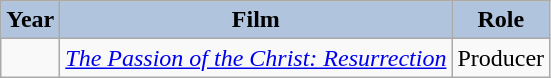<table class="wikitable" style="font-size:100%;">
<tr>
<th style="background:#B0C4DE;">Year</th>
<th style="background:#B0C4DE;">Film</th>
<th style="background:#B0C4DE;">Role</th>
</tr>
<tr>
<td></td>
<td><em><a href='#'>The Passion of the Christ: Resurrection</a></em></td>
<td>Producer</td>
</tr>
</table>
